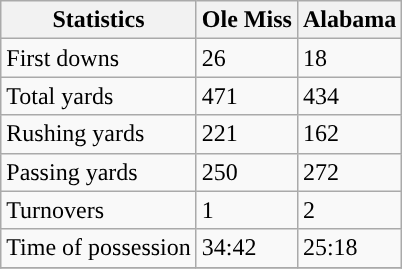<table class="wikitable" style="float: left;">
<tr>
<th>Statistics</th>
<th style=>Ole Miss</th>
<th>Alabama</th>
</tr>
<tr>
<td>First downs</td>
<td>26</td>
<td>18</td>
</tr>
<tr>
<td>Total yards</td>
<td>471</td>
<td>434</td>
</tr>
<tr>
<td>Rushing yards</td>
<td>221</td>
<td>162</td>
</tr>
<tr>
<td>Passing yards</td>
<td>250</td>
<td>272</td>
</tr>
<tr>
<td>Turnovers</td>
<td>1</td>
<td>2</td>
</tr>
<tr>
<td>Time of possession</td>
<td>34:42</td>
<td>25:18</td>
</tr>
<tr>
</tr>
</table>
